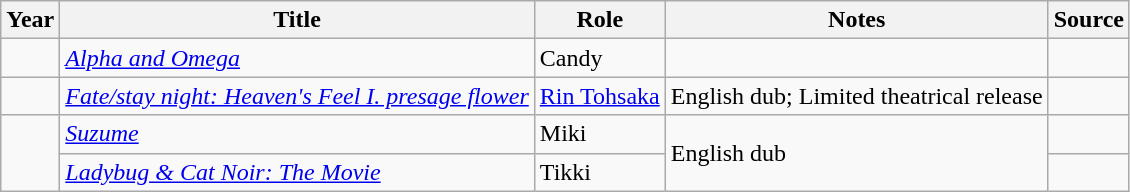<table class="wikitable plainrowheaders">
<tr>
<th>Year</th>
<th>Title</th>
<th>Role</th>
<th class="unsortable">Notes</th>
<th class="unsortable">Source</th>
</tr>
<tr>
<td></td>
<td><em><a href='#'>Alpha and Omega</a></em></td>
<td>Candy</td>
<td></td>
<td></td>
</tr>
<tr>
<td></td>
<td><em><a href='#'>Fate/stay night: Heaven's Feel I. presage flower</a></em></td>
<td><a href='#'>Rin Tohsaka</a></td>
<td>English dub; Limited theatrical release</td>
<td></td>
</tr>
<tr>
<td rowspan="2"></td>
<td><em><a href='#'>Suzume</a></em></td>
<td>Miki</td>
<td rowspan="2">English dub</td>
<td></td>
</tr>
<tr>
<td><em><a href='#'>Ladybug & Cat Noir: The Movie</a></em></td>
<td>Tikki</td>
<td></td>
</tr>
</table>
